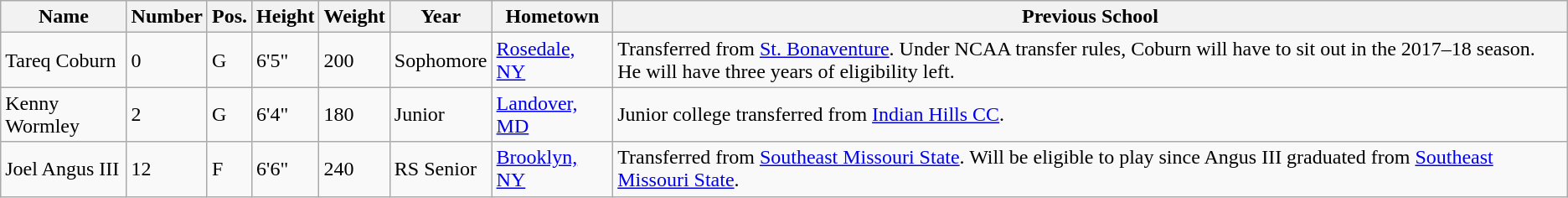<table class="wikitable sortable" border="1">
<tr>
<th>Name</th>
<th>Number</th>
<th>Pos.</th>
<th>Height</th>
<th>Weight</th>
<th>Year</th>
<th>Hometown</th>
<th class="unsortable">Previous School</th>
</tr>
<tr>
<td>Tareq Coburn</td>
<td>0</td>
<td>G</td>
<td>6'5"</td>
<td>200</td>
<td>Sophomore</td>
<td><a href='#'>Rosedale, NY</a></td>
<td>Transferred from <a href='#'>St. Bonaventure</a>. Under NCAA transfer rules, Coburn will have to sit out in the 2017–18 season. He will have three years of eligibility left.</td>
</tr>
<tr>
<td>Kenny Wormley</td>
<td>2</td>
<td>G</td>
<td>6'4"</td>
<td>180</td>
<td>Junior</td>
<td><a href='#'>Landover, MD</a></td>
<td>Junior college transferred from <a href='#'>Indian Hills CC</a>.</td>
</tr>
<tr>
<td>Joel Angus III</td>
<td>12</td>
<td>F</td>
<td>6'6"</td>
<td>240</td>
<td>RS Senior</td>
<td><a href='#'>Brooklyn, NY</a></td>
<td>Transferred from <a href='#'>Southeast Missouri State</a>. Will be eligible to play since Angus III graduated from <a href='#'>Southeast Missouri State</a>.</td>
</tr>
</table>
